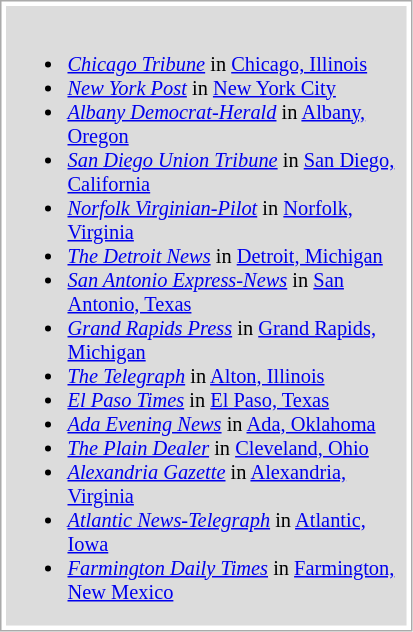<table class="box" style="float:left; margin-right:15px; text-align:left; border:1px solid #aaa; padding:1px; font-size:85%; width:275px;">
<tr>
<td bgcolor="#DCDCDC"><br><ul><li><em><a href='#'>Chicago Tribune</a></em> in <a href='#'>Chicago, Illinois</a></li><li><em><a href='#'>New York Post</a></em> in <a href='#'>New York City</a></li><li><em><a href='#'>Albany Democrat-Herald</a></em> in <a href='#'>Albany, Oregon</a></li><li><em><a href='#'>San Diego Union Tribune</a></em> in <a href='#'>San Diego, California</a></li><li><em><a href='#'>Norfolk Virginian-Pilot</a></em> in <a href='#'>Norfolk, Virginia</a></li><li><em><a href='#'>The Detroit News</a></em> in <a href='#'>Detroit, Michigan</a></li><li><em><a href='#'>San Antonio Express-News</a></em> in <a href='#'>San Antonio, Texas</a></li><li><em><a href='#'>Grand Rapids Press</a></em> in <a href='#'>Grand Rapids, Michigan</a></li><li><em><a href='#'>The Telegraph</a></em> in <a href='#'>Alton, Illinois</a></li><li><em><a href='#'>El Paso Times</a></em> in <a href='#'>El Paso, Texas</a></li><li><em><a href='#'>Ada Evening News</a></em> in <a href='#'>Ada, Oklahoma</a></li><li><em><a href='#'>The Plain Dealer</a></em> in <a href='#'>Cleveland, Ohio</a></li><li><em><a href='#'>Alexandria Gazette</a></em> in <a href='#'>Alexandria, Virginia</a></li><li><em><a href='#'>Atlantic News-Telegraph</a></em> in <a href='#'>Atlantic, Iowa</a></li><li><em><a href='#'>Farmington Daily Times</a></em> in <a href='#'>Farmington, New Mexico</a></li></ul></td>
</tr>
</table>
